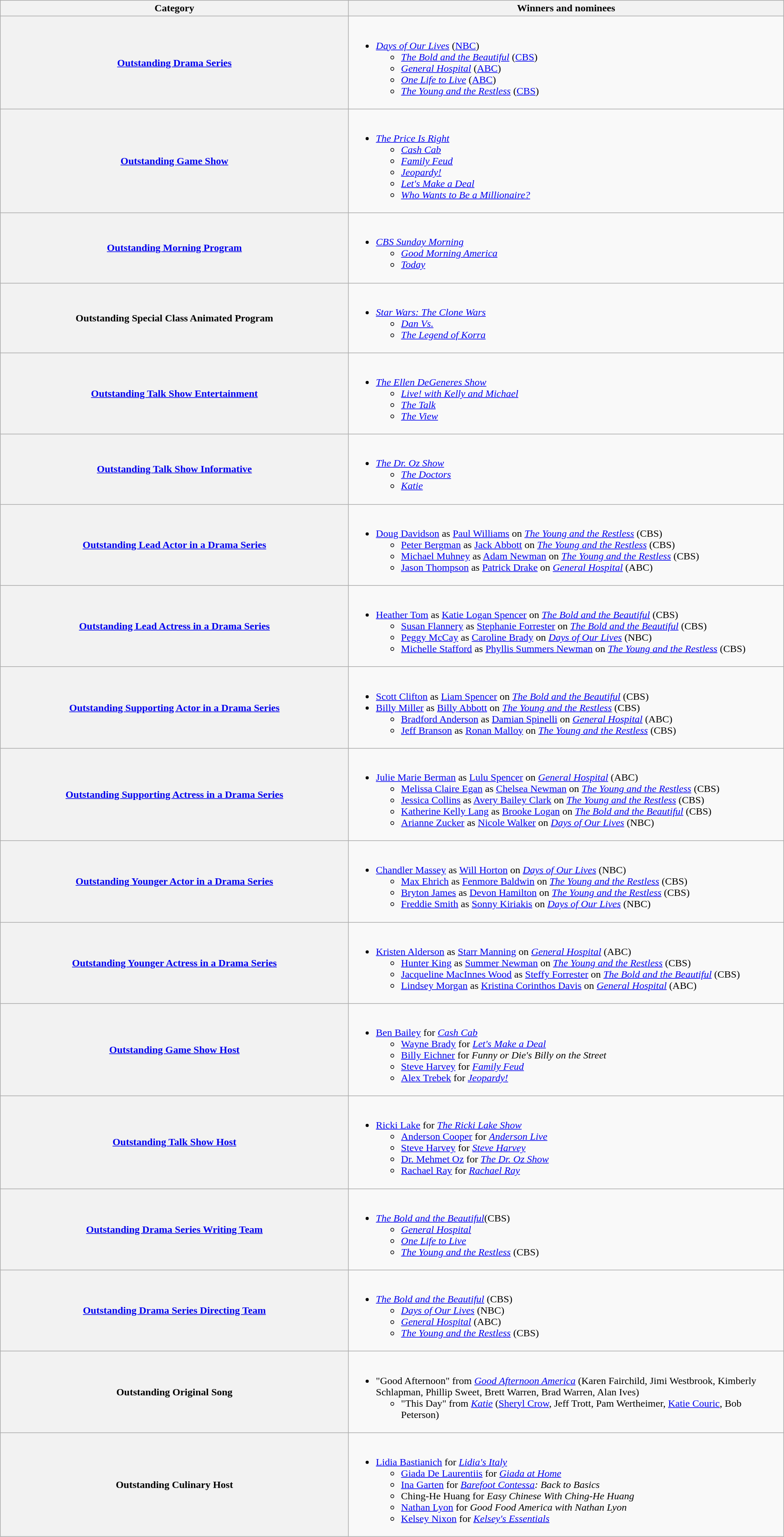<table class="wikitable sortable">
<tr>
<th scope="col" width="40%">Category</th>
<th scope="col" width="50%">Winners and nominees</th>
</tr>
<tr>
<th scope="row" style="width=50%"><a href='#'>Outstanding Drama Series</a></th>
<td><br><ul><li><em><a href='#'>Days of Our Lives</a></em> (<a href='#'>NBC</a>) <ul><li><em><a href='#'>The Bold and the Beautiful</a></em> (<a href='#'>CBS</a>)</li><li><em><a href='#'>General Hospital</a></em> (<a href='#'>ABC</a>)</li><li><em><a href='#'>One Life to Live</a></em> (<a href='#'>ABC</a>)</li><li><em><a href='#'>The Young and the Restless</a></em> (<a href='#'>CBS</a>)</li></ul></li></ul></td>
</tr>
<tr>
<th scope="row" style="width=50%"><a href='#'>Outstanding Game Show</a></th>
<td><br><ul><li><em><a href='#'>The Price Is Right</a></em> <ul><li><em><a href='#'>Cash Cab</a></em></li><li><em><a href='#'>Family Feud</a></em></li><li><em><a href='#'>Jeopardy!</a></em></li><li><em><a href='#'>Let's Make a Deal</a></em></li><li><em><a href='#'>Who Wants to Be a Millionaire?</a></em></li></ul></li></ul></td>
</tr>
<tr>
<th scope="row" style="width=50%"><a href='#'>Outstanding Morning Program</a></th>
<td><br><ul><li><em><a href='#'>CBS Sunday Morning</a></em> <ul><li><em><a href='#'>Good Morning America</a></em></li><li><em><a href='#'>Today</a></em></li></ul></li></ul></td>
</tr>
<tr>
<th scope="row" style="width=50%">Outstanding Special Class Animated Program</th>
<td><br><ul><li><em><a href='#'>Star Wars: The Clone Wars</a></em> <ul><li><em><a href='#'>Dan Vs.</a></em></li><li><em><a href='#'>The Legend of Korra</a></em></li></ul></li></ul></td>
</tr>
<tr>
<th scope="row" style="width=50%"><a href='#'>Outstanding Talk Show Entertainment</a></th>
<td><br><ul><li><em><a href='#'>The Ellen DeGeneres Show</a></em> <ul><li><em><a href='#'>Live! with Kelly and Michael</a></em></li><li><em><a href='#'>The Talk</a></em></li><li><em><a href='#'>The View</a></em></li></ul></li></ul></td>
</tr>
<tr>
<th scope="row" style="width=50%"><a href='#'>Outstanding Talk Show Informative</a></th>
<td><br><ul><li><em><a href='#'>The Dr. Oz Show</a></em> <ul><li><em><a href='#'>The Doctors</a></em></li><li><em><a href='#'>Katie</a></em></li></ul></li></ul></td>
</tr>
<tr>
<th scope="row" style="width=50%"><a href='#'>Outstanding Lead Actor in a Drama Series</a></th>
<td><br><ul><li><a href='#'>Doug Davidson</a> as <a href='#'>Paul Williams</a> on <em><a href='#'>The Young and the Restless</a></em> (CBS) <ul><li><a href='#'>Peter Bergman</a> as <a href='#'>Jack Abbott</a> on <em><a href='#'>The Young and the Restless</a></em> (CBS)</li><li><a href='#'>Michael Muhney</a> as <a href='#'>Adam Newman</a> on <em><a href='#'>The Young and the Restless</a></em> (CBS)</li><li><a href='#'>Jason Thompson</a> as <a href='#'>Patrick Drake</a> on <em><a href='#'>General Hospital</a></em> (ABC)</li></ul></li></ul></td>
</tr>
<tr>
<th scope="row" style="width=50%"><a href='#'>Outstanding Lead Actress in a Drama Series</a></th>
<td><br><ul><li><a href='#'>Heather Tom</a> as <a href='#'>Katie Logan Spencer</a> on <em><a href='#'>The Bold and the Beautiful</a></em> (CBS) <ul><li><a href='#'>Susan Flannery</a> as <a href='#'>Stephanie Forrester</a> on <em><a href='#'>The Bold and the Beautiful</a></em> (CBS)</li><li><a href='#'>Peggy McCay</a> as <a href='#'>Caroline Brady</a> on <em><a href='#'>Days of Our Lives</a></em> (NBC)</li><li><a href='#'>Michelle Stafford</a> as <a href='#'>Phyllis Summers Newman</a> on <em><a href='#'>The Young and the Restless</a></em> (CBS)</li></ul></li></ul></td>
</tr>
<tr>
<th scope="row" style="width=50%"><a href='#'>Outstanding Supporting Actor in a Drama Series</a></th>
<td><br><ul><li><a href='#'>Scott Clifton</a> as <a href='#'>Liam Spencer</a> on <em><a href='#'>The Bold and the Beautiful</a></em> (CBS) </li><li><a href='#'>Billy Miller</a> as <a href='#'>Billy Abbott</a> on <em><a href='#'>The Young and the Restless</a></em> (CBS)<ul><li><a href='#'>Bradford Anderson</a> as <a href='#'>Damian Spinelli</a> on <em><a href='#'>General Hospital</a></em> (ABC)</li><li><a href='#'>Jeff Branson</a> as <a href='#'>Ronan Malloy</a> on <em><a href='#'>The Young and the Restless</a></em> (CBS)</li></ul></li></ul></td>
</tr>
<tr>
<th scope="row" style="width=50%"><a href='#'>Outstanding Supporting Actress in a Drama Series</a></th>
<td><br><ul><li><a href='#'>Julie Marie Berman</a> as <a href='#'>Lulu Spencer</a> on <em><a href='#'>General Hospital</a></em> (ABC) <ul><li><a href='#'>Melissa Claire Egan</a> as <a href='#'>Chelsea Newman</a> on <em><a href='#'>The Young and the Restless</a></em> (CBS)</li><li><a href='#'>Jessica Collins</a> as <a href='#'>Avery Bailey Clark</a> on <em><a href='#'>The Young and the Restless</a></em> (CBS)</li><li><a href='#'>Katherine Kelly Lang</a> as <a href='#'>Brooke Logan</a> on <em><a href='#'>The Bold and the Beautiful</a></em> (CBS)</li><li><a href='#'>Arianne Zucker</a> as <a href='#'>Nicole Walker</a> on <em><a href='#'>Days of Our Lives</a></em> (NBC)</li></ul></li></ul></td>
</tr>
<tr>
<th scope="row" style="width=50%"><a href='#'>Outstanding Younger Actor in a Drama Series</a></th>
<td><br><ul><li><a href='#'>Chandler Massey</a> as <a href='#'>Will Horton</a> on <em><a href='#'>Days of Our Lives</a></em> (NBC) <ul><li><a href='#'>Max Ehrich</a> as <a href='#'>Fenmore Baldwin</a> on <em><a href='#'>The Young and the Restless</a></em> (CBS)</li><li><a href='#'>Bryton James</a> as <a href='#'>Devon Hamilton</a> on <em><a href='#'>The Young and the Restless</a></em> (CBS)</li><li><a href='#'>Freddie Smith</a> as <a href='#'>Sonny Kiriakis</a> on <em><a href='#'>Days of Our Lives</a></em> (NBC)</li></ul></li></ul></td>
</tr>
<tr>
<th scope="row" style="width=50%"><a href='#'>Outstanding Younger Actress in a Drama Series</a></th>
<td><br><ul><li><a href='#'>Kristen Alderson</a> as <a href='#'>Starr Manning</a> on <em><a href='#'>General Hospital</a></em> (ABC) <ul><li><a href='#'>Hunter King</a> as <a href='#'>Summer Newman</a> on <em><a href='#'>The Young and the Restless</a></em> (CBS)</li><li><a href='#'>Jacqueline MacInnes Wood</a> as <a href='#'>Steffy Forrester</a> on <em><a href='#'>The Bold and the Beautiful</a></em> (CBS)</li><li><a href='#'>Lindsey Morgan</a> as <a href='#'>Kristina Corinthos Davis</a> on <em><a href='#'>General Hospital</a></em> (ABC)</li></ul></li></ul></td>
</tr>
<tr>
<th scope="row" style="width=50%"><a href='#'>Outstanding Game Show Host</a></th>
<td><br><ul><li><a href='#'>Ben Bailey</a> for <em><a href='#'>Cash Cab</a></em> <ul><li><a href='#'>Wayne Brady</a> for <em><a href='#'>Let's Make a Deal</a></em></li><li><a href='#'>Billy Eichner</a> for <em>Funny or Die's Billy on the Street</em></li><li><a href='#'>Steve Harvey</a> for <em><a href='#'>Family Feud</a></em></li><li><a href='#'>Alex Trebek</a> for <em><a href='#'>Jeopardy!</a></em></li></ul></li></ul></td>
</tr>
<tr>
<th scope="row" style="width=50%"><a href='#'>Outstanding Talk Show Host</a></th>
<td><br><ul><li><a href='#'>Ricki Lake</a> for <em><a href='#'>The Ricki Lake Show</a></em> <ul><li><a href='#'>Anderson Cooper</a> for <em><a href='#'>Anderson Live</a></em></li><li><a href='#'>Steve Harvey</a> for <em><a href='#'>Steve Harvey</a></em></li><li><a href='#'>Dr. Mehmet Oz</a> for <em><a href='#'>The Dr. Oz Show</a></em></li><li><a href='#'>Rachael Ray</a> for <em><a href='#'>Rachael Ray</a></em></li></ul></li></ul></td>
</tr>
<tr>
<th scope="row" style="width=50%"><a href='#'>Outstanding Drama Series Writing Team</a></th>
<td><br><ul><li><em><a href='#'>The Bold and the Beautiful</a></em>(CBS) <ul><li><em><a href='#'>General Hospital</a></em></li><li><em><a href='#'>One Life to Live</a></em></li><li><em><a href='#'>The Young and the Restless</a></em> (CBS)</li></ul></li></ul></td>
</tr>
<tr>
<th scope="row" style="width=50%"><a href='#'>Outstanding Drama Series Directing Team</a></th>
<td><br><ul><li><em><a href='#'>The Bold and the Beautiful</a></em> (CBS) <ul><li><em><a href='#'>Days of Our Lives</a></em> (NBC)</li><li><em><a href='#'>General Hospital</a></em> (ABC)</li><li><em><a href='#'>The Young and the Restless</a></em> (CBS)</li></ul></li></ul></td>
</tr>
<tr>
<th scope="row" style="width=50%">Outstanding Original Song</th>
<td><br><ul><li>"Good Afternoon" from <em><a href='#'>Good Afternoon America</a></em> (Karen Fairchild, Jimi Westbrook, Kimberly Schlapman, Phillip Sweet, Brett Warren, Brad Warren, Alan Ives) <ul><li>"This Day" from <em><a href='#'>Katie</a></em> (<a href='#'>Sheryl Crow</a>, Jeff Trott, Pam Wertheimer, <a href='#'>Katie Couric</a>, Bob Peterson)</li></ul></li></ul></td>
</tr>
<tr>
<th scope="row" style="width=50%">Outstanding Culinary Host</th>
<td><br><ul><li><a href='#'>Lidia Bastianich</a> for <em><a href='#'>Lidia's Italy</a></em> <ul><li><a href='#'>Giada De Laurentiis</a> for <em><a href='#'>Giada at Home</a></em></li><li><a href='#'>Ina Garten</a> for <em><a href='#'>Barefoot Contessa</a>: Back to Basics</em></li><li>Ching-He Huang for <em>Easy Chinese With Ching-He Huang</em></li><li><a href='#'>Nathan Lyon</a> for <em>Good Food America with Nathan Lyon</em></li><li><a href='#'>Kelsey Nixon</a> for <em><a href='#'>Kelsey's Essentials</a></em></li></ul></li></ul></td>
</tr>
</table>
